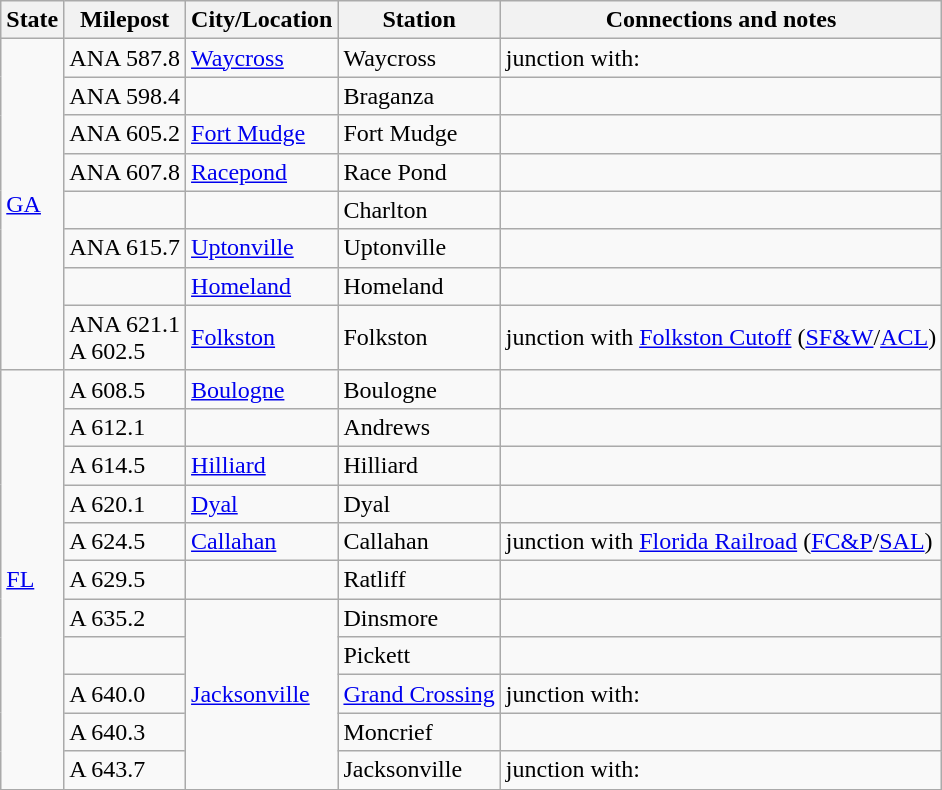<table class="wikitable">
<tr>
<th>State</th>
<th>Milepost</th>
<th>City/Location</th>
<th>Station</th>
<th>Connections and notes</th>
</tr>
<tr>
<td ! rowspan="8"><a href='#'>GA</a></td>
<td>ANA 587.8</td>
<td><a href='#'>Waycross</a></td>
<td>Waycross</td>
<td>junction with:<br></td>
</tr>
<tr>
<td>ANA 598.4</td>
<td></td>
<td>Braganza</td>
<td></td>
</tr>
<tr>
<td>ANA 605.2</td>
<td><a href='#'>Fort Mudge</a></td>
<td>Fort Mudge</td>
<td></td>
</tr>
<tr>
<td>ANA 607.8</td>
<td><a href='#'>Racepond</a></td>
<td>Race Pond</td>
<td></td>
</tr>
<tr>
<td></td>
<td></td>
<td>Charlton</td>
<td></td>
</tr>
<tr>
<td>ANA 615.7</td>
<td><a href='#'>Uptonville</a></td>
<td>Uptonville</td>
<td></td>
</tr>
<tr>
<td></td>
<td><a href='#'>Homeland</a></td>
<td>Homeland</td>
<td></td>
</tr>
<tr>
<td>ANA 621.1<br>A 602.5</td>
<td><a href='#'>Folkston</a></td>
<td>Folkston</td>
<td>junction with <a href='#'>Folkston Cutoff</a> (<a href='#'>SF&W</a>/<a href='#'>ACL</a>)</td>
</tr>
<tr>
<td ! rowspan="11"><a href='#'>FL</a></td>
<td>A 608.5</td>
<td><a href='#'>Boulogne</a></td>
<td>Boulogne</td>
<td></td>
</tr>
<tr>
<td>A 612.1</td>
<td></td>
<td>Andrews</td>
<td></td>
</tr>
<tr>
<td>A 614.5</td>
<td><a href='#'>Hilliard</a></td>
<td>Hilliard</td>
<td></td>
</tr>
<tr>
<td>A 620.1</td>
<td><a href='#'>Dyal</a></td>
<td>Dyal</td>
<td></td>
</tr>
<tr>
<td>A 624.5</td>
<td><a href='#'>Callahan</a></td>
<td>Callahan</td>
<td>junction with <a href='#'>Florida Railroad</a> (<a href='#'>FC&P</a>/<a href='#'>SAL</a>)</td>
</tr>
<tr>
<td>A 629.5</td>
<td></td>
<td>Ratliff</td>
<td></td>
</tr>
<tr>
<td>A 635.2</td>
<td ! rowspan="5"><a href='#'>Jacksonville</a></td>
<td>Dinsmore</td>
<td></td>
</tr>
<tr>
<td></td>
<td>Pickett</td>
<td></td>
</tr>
<tr>
<td>A 640.0</td>
<td><a href='#'>Grand Crossing</a></td>
<td>junction with:<br></td>
</tr>
<tr>
<td>A 640.3</td>
<td>Moncrief</td>
<td></td>
</tr>
<tr>
<td>A 643.7</td>
<td>Jacksonville</td>
<td>junction with:<br></td>
</tr>
<tr>
</tr>
</table>
